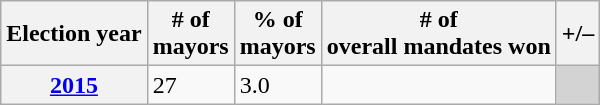<table class="wikitable">
<tr>
<th>Election year</th>
<th># of<br>mayors</th>
<th>% of<br>mayors</th>
<th># of<br>overall mandates won</th>
<th>+/–</th>
</tr>
<tr>
<th><a href='#'>2015</a></th>
<td>27</td>
<td>3.0</td>
<td></td>
<td bgcolor="lightgrey"></td>
</tr>
</table>
